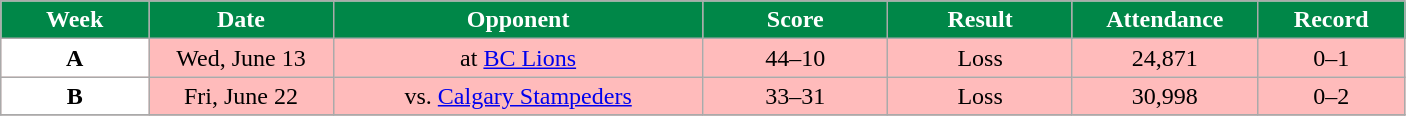<table class="wikitable sortable">
<tr>
<th style="background:#008748;color:white;"   width="8%">Week</th>
<th style="background:#008748;color:White;"   width="10%">Date</th>
<th style="background:#008748;color:White;"   width="20%">Opponent</th>
<th style="background:#008748;color:White;"   width="10%">Score</th>
<th style="background:#008748;color:White;"   width="10%">Result</th>
<th style="background:#008748;color:White;"   width="10%">Attendance</th>
<th style="background:#008748;color:White;"   width="8%">Record</th>
</tr>
<tr align="center" bgcolor="#ffbbbb">
<th style="text-align:center; background:white;"><span><strong>A</strong></span></th>
<td>Wed, June 13</td>
<td>at <a href='#'>BC Lions</a></td>
<td>44–10</td>
<td>Loss</td>
<td>24,871</td>
<td>0–1</td>
</tr>
<tr align="center" bgcolor="#ffbbbb">
<th style="text-align:center; background:white;"><span><strong>B</strong></span></th>
<td>Fri, June 22</td>
<td>vs. <a href='#'>Calgary Stampeders</a></td>
<td>33–31</td>
<td>Loss</td>
<td>30,998</td>
<td>0–2</td>
</tr>
<tr>
</tr>
</table>
